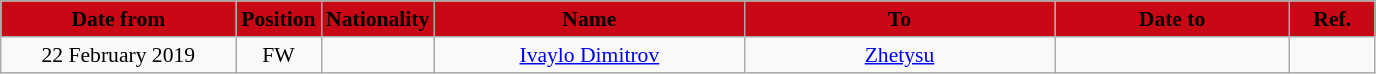<table class="wikitable"  style="text-align:center; font-size:90%; ">
<tr>
<th style="background:#C80815; color:black; width:150px;">Date from</th>
<th style="background:#C80815; color:black; width:50px;">Position</th>
<th style="background:#C80815; color:black; width:50px;">Nationality</th>
<th style="background:#C80815; color:black; width:200px;">Name</th>
<th style="background:#C80815; color:black; width:200px;">To</th>
<th style="background:#C80815; color:black; width:150px;">Date to</th>
<th style="background:#C80815; color:black; width:50px;">Ref.</th>
</tr>
<tr>
<td>22 February 2019</td>
<td>FW</td>
<td></td>
<td><a href='#'>Ivaylo Dimitrov</a></td>
<td><a href='#'>Zhetysu</a></td>
<td></td>
<td></td>
</tr>
</table>
